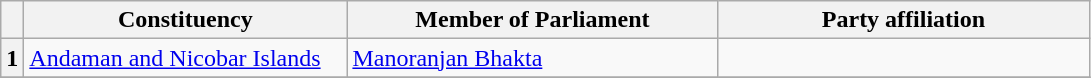<table class="wikitable sortable">
<tr style="text-align:center;">
<th></th>
<th style="width:13em">Constituency</th>
<th style="width:15em">Member of Parliament</th>
<th colspan="2" style="width:15em">Party affiliation</th>
</tr>
<tr>
<th>1</th>
<td><a href='#'>Andaman and Nicobar Islands</a></td>
<td><a href='#'>Manoranjan Bhakta</a></td>
<td></td>
</tr>
<tr>
</tr>
</table>
